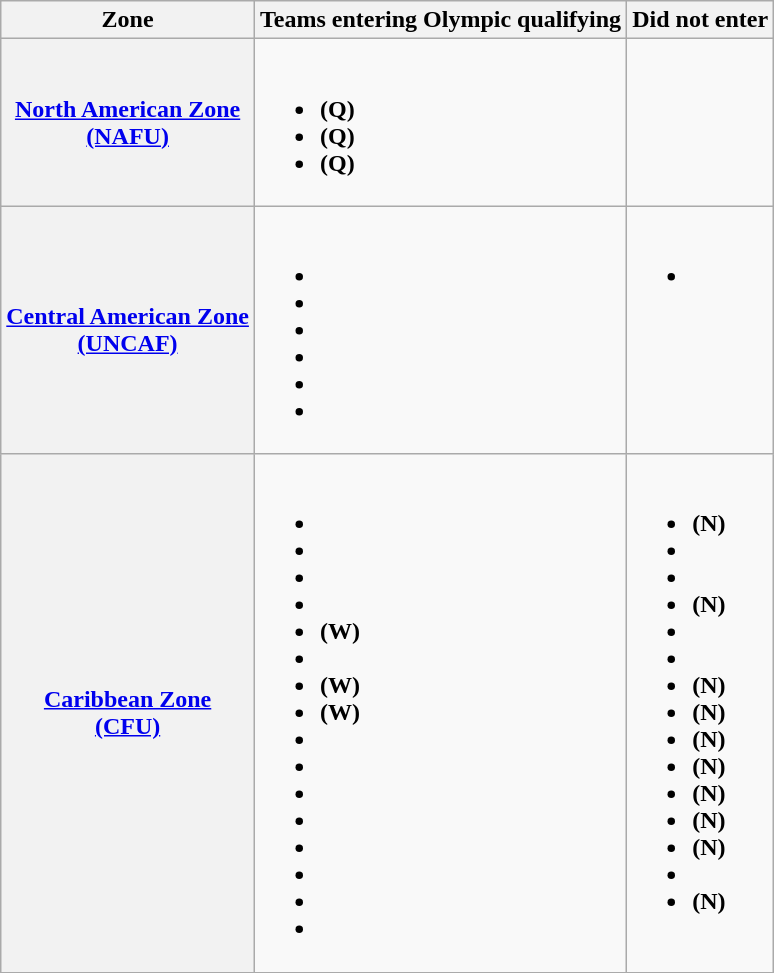<table class="wikitable">
<tr>
<th>Zone</th>
<th>Teams entering Olympic qualifying</th>
<th>Did not enter</th>
</tr>
<tr>
<th><a href='#'>North American Zone<br>(NAFU)</a></th>
<td valign=top><br><ul><li><strong></strong> <strong>(Q)</strong></li><li><strong></strong> <strong>(Q)</strong></li><li><strong></strong> <strong>(Q)</strong></li></ul></td>
<td></td>
</tr>
<tr>
<th><a href='#'>Central American Zone<br>(UNCAF)</a></th>
<td valign=top><br><ul><li></li><li></li><li></li><li></li><li></li><li></li></ul></td>
<td valign=top><br><ul><li></li></ul></td>
</tr>
<tr>
<th><a href='#'>Caribbean Zone<br>(CFU)</a></th>
<td valign=top><br><ul><li></li><li></li><li></li><li></li><li> <strong>(W)</strong></li><li></li><li> <strong>(W)</strong></li><li> <strong>(W)</strong></li><li></li><li></li><li></li><li></li><li></li><li></li><li></li><li></li></ul></td>
<td valign=top><br><ul><li> <strong>(N)</strong></li><li></li><li></li><li> <strong>(N)</strong></li><li></li><li></li><li> <strong>(N)</strong></li><li> <strong>(N)</strong></li><li> <strong>(N)</strong></li><li> <strong>(N)</strong></li><li> <strong>(N)</strong></li><li> <strong>(N)</strong></li><li> <strong>(N)</strong></li><li></li><li> <strong>(N)</strong></li></ul></td>
</tr>
</table>
